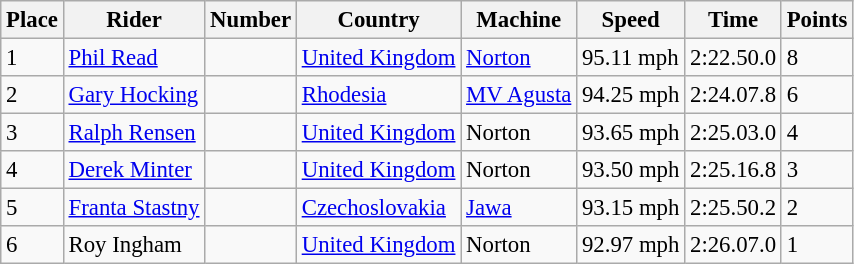<table class="wikitable" style="font-size: 95%;">
<tr>
<th>Place</th>
<th>Rider</th>
<th>Number</th>
<th>Country</th>
<th>Machine</th>
<th>Speed</th>
<th>Time</th>
<th>Points</th>
</tr>
<tr>
<td>1</td>
<td> <a href='#'>Phil Read</a></td>
<td></td>
<td><a href='#'>United Kingdom</a></td>
<td><a href='#'>Norton</a></td>
<td>95.11 mph</td>
<td>2:22.50.0</td>
<td>8</td>
</tr>
<tr>
<td>2</td>
<td> <a href='#'>Gary Hocking</a></td>
<td></td>
<td><a href='#'>Rhodesia</a></td>
<td><a href='#'>MV Agusta</a></td>
<td>94.25 mph</td>
<td>2:24.07.8</td>
<td>6</td>
</tr>
<tr>
<td>3</td>
<td> <a href='#'>Ralph Rensen</a></td>
<td></td>
<td><a href='#'>United Kingdom</a></td>
<td>Norton</td>
<td>93.65 mph</td>
<td>2:25.03.0</td>
<td>4</td>
</tr>
<tr>
<td>4</td>
<td> <a href='#'>Derek Minter</a></td>
<td></td>
<td><a href='#'>United Kingdom</a></td>
<td>Norton</td>
<td>93.50 mph</td>
<td>2:25.16.8</td>
<td>3</td>
</tr>
<tr>
<td>5</td>
<td> <a href='#'>Franta Stastny</a></td>
<td></td>
<td><a href='#'>Czechoslovakia</a></td>
<td><a href='#'>Jawa</a></td>
<td>93.15 mph</td>
<td>2:25.50.2</td>
<td>2</td>
</tr>
<tr>
<td>6</td>
<td> Roy Ingham</td>
<td></td>
<td><a href='#'>United Kingdom</a></td>
<td>Norton</td>
<td>92.97 mph</td>
<td>2:26.07.0</td>
<td>1</td>
</tr>
</table>
